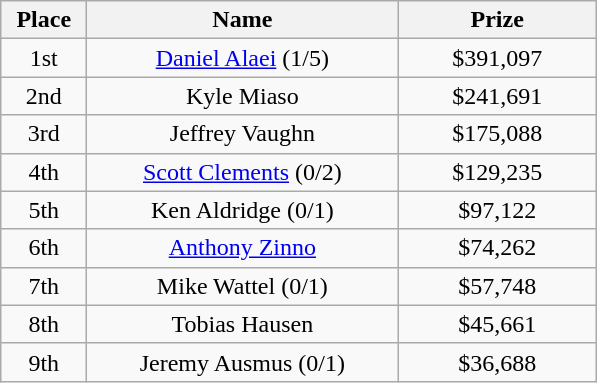<table class="wikitable">
<tr>
<th width="50">Place</th>
<th width="200">Name</th>
<th width="125">Prize</th>
</tr>
<tr>
<td align = "center">1st</td>
<td align = "center"><a href='#'>Daniel Alaei</a> (1/5)</td>
<td align = "center">$391,097</td>
</tr>
<tr>
<td align = "center">2nd</td>
<td align = "center">Kyle Miaso</td>
<td align = "center">$241,691</td>
</tr>
<tr>
<td align = "center">3rd</td>
<td align = "center">Jeffrey Vaughn</td>
<td align = "center">$175,088</td>
</tr>
<tr>
<td align = "center">4th</td>
<td align = "center"><a href='#'>Scott Clements</a> (0/2)</td>
<td align = "center">$129,235</td>
</tr>
<tr>
<td align = "center">5th</td>
<td align = "center">Ken Aldridge (0/1)</td>
<td align = "center">$97,122</td>
</tr>
<tr>
<td align = "center">6th</td>
<td align = "center"><a href='#'>Anthony Zinno</a></td>
<td align = "center">$74,262</td>
</tr>
<tr>
<td align = "center">7th</td>
<td align = "center">Mike Wattel  (0/1)</td>
<td align = "center">$57,748</td>
</tr>
<tr>
<td align = "center">8th</td>
<td align = "center">Tobias Hausen</td>
<td align = "center">$45,661</td>
</tr>
<tr>
<td align = "center">9th</td>
<td align = "center">Jeremy Ausmus (0/1)</td>
<td align = "center">$36,688</td>
</tr>
</table>
